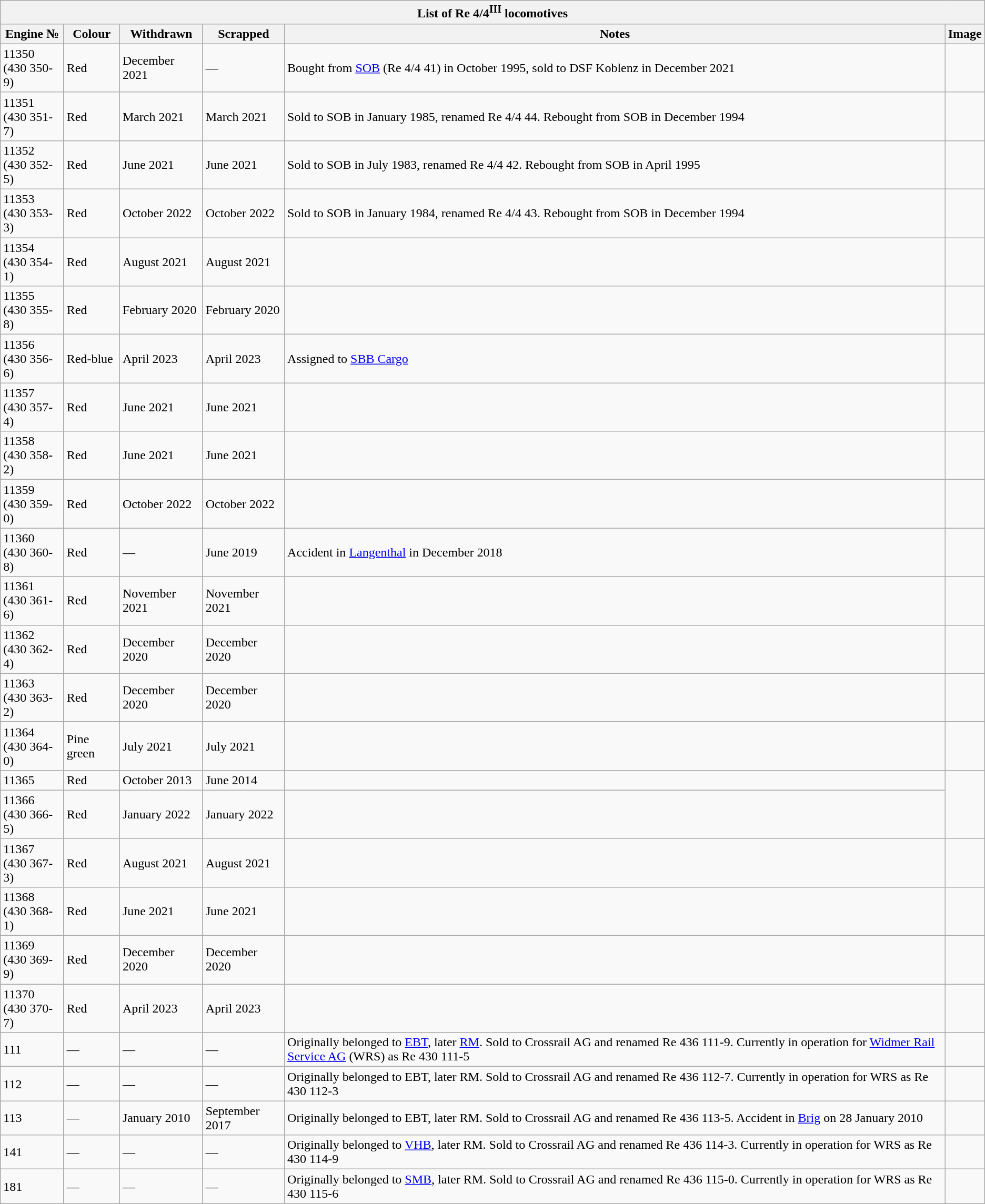<table class="wikitable collapsible collapsed">
<tr>
<th colspan=6>List of Re 4/4<sup>III</sup> locomotives</th>
</tr>
<tr>
<th>Engine №</th>
<th>Colour</th>
<th>Withdrawn</th>
<th>Scrapped</th>
<th>Notes</th>
<th>Image</th>
</tr>
<tr>
<td>11350<br>(430 350-9)</td>
<td>Red</td>
<td>December 2021</td>
<td>—</td>
<td>Bought from <a href='#'>SOB</a> (Re 4/4 41) in October 1995, sold to DSF Koblenz in December 2021</td>
<td></td>
</tr>
<tr>
<td>11351<br>(430 351-7)</td>
<td>Red</td>
<td>March 2021</td>
<td>March 2021</td>
<td>Sold to SOB in January 1985, renamed Re 4/4 44. Rebought from SOB in December 1994</td>
<td></td>
</tr>
<tr>
<td>11352<br>(430 352-5)</td>
<td>Red</td>
<td>June 2021</td>
<td>June 2021</td>
<td>Sold to SOB in July 1983, renamed Re 4/4 42. Rebought from SOB in April 1995</td>
<td></td>
</tr>
<tr>
<td>11353<br>(430 353-3)</td>
<td>Red</td>
<td>October 2022</td>
<td>October 2022</td>
<td>Sold to SOB in January 1984, renamed Re 4/4 43. Rebought from SOB in December 1994</td>
</tr>
<tr>
<td>11354<br>(430 354-1)</td>
<td>Red</td>
<td>August 2021</td>
<td>August 2021</td>
<td></td>
<td></td>
</tr>
<tr>
<td>11355<br>(430 355-8)</td>
<td>Red</td>
<td>February 2020</td>
<td>February 2020</td>
<td></td>
<td></td>
</tr>
<tr>
<td>11356<br>(430 356-6)</td>
<td>Red-blue</td>
<td>April 2023</td>
<td>April 2023</td>
<td>Assigned to <a href='#'>SBB Cargo</a></td>
<td></td>
</tr>
<tr>
<td>11357<br>(430 357-4)</td>
<td>Red</td>
<td>June 2021</td>
<td>June 2021</td>
<td></td>
<td></td>
</tr>
<tr>
<td>11358<br>(430 358-2)</td>
<td>Red</td>
<td>June 2021</td>
<td>June 2021</td>
<td></td>
<td></td>
</tr>
<tr>
<td>11359<br>(430 359-0)</td>
<td>Red</td>
<td>October 2022</td>
<td>October 2022</td>
<td></td>
<td></td>
</tr>
<tr>
<td>11360<br>(430 360-8)</td>
<td>Red</td>
<td>—</td>
<td>June 2019</td>
<td>Accident in <a href='#'>Langenthal</a> in December 2018</td>
<td></td>
</tr>
<tr>
<td>11361<br>(430 361-6)</td>
<td>Red</td>
<td>November 2021</td>
<td>November 2021</td>
<td></td>
<td></td>
</tr>
<tr>
<td>11362<br>(430 362-4)</td>
<td>Red</td>
<td>December 2020</td>
<td>December 2020</td>
<td></td>
<td></td>
</tr>
<tr>
<td>11363<br>(430 363-2)</td>
<td>Red</td>
<td>December 2020</td>
<td>December 2020</td>
<td></td>
</tr>
<tr>
<td>11364<br>(430 364-0)</td>
<td>Pine green</td>
<td>July 2021</td>
<td>July 2021</td>
<td></td>
<td></td>
</tr>
<tr>
<td>11365</td>
<td>Red</td>
<td>October 2013</td>
<td>June 2014</td>
<td></td>
</tr>
<tr>
<td>11366<br>(430 366-5)</td>
<td>Red</td>
<td>January 2022</td>
<td>January 2022</td>
<td></td>
</tr>
<tr>
<td>11367<br>(430 367-3)</td>
<td>Red</td>
<td>August 2021</td>
<td>August 2021</td>
<td></td>
<td></td>
</tr>
<tr>
<td>11368<br>(430 368-1)</td>
<td>Red</td>
<td>June 2021</td>
<td>June 2021</td>
<td></td>
<td></td>
</tr>
<tr>
<td>11369<br>(430 369-9)</td>
<td>Red</td>
<td>December 2020</td>
<td>December 2020</td>
<td></td>
</tr>
<tr>
<td>11370<br>(430 370-7)</td>
<td>Red</td>
<td>April 2023</td>
<td>April 2023</td>
<td></td>
<td></td>
</tr>
<tr>
<td>111</td>
<td>—</td>
<td>—</td>
<td>—</td>
<td>Originally belonged to <a href='#'>EBT</a>, later <a href='#'>RM</a>. Sold to Crossrail AG and renamed Re 436 111-9. Currently in operation for <a href='#'>Widmer Rail Service AG</a> (WRS) as Re 430 111-5</td>
<td></td>
</tr>
<tr>
<td>112</td>
<td>—</td>
<td>—</td>
<td>—</td>
<td>Originally belonged to EBT, later RM. Sold to Crossrail AG and renamed Re 436 112-7. Currently in operation for WRS as Re 430 112-3</td>
<td></td>
</tr>
<tr>
<td>113</td>
<td>—</td>
<td>January 2010</td>
<td>September 2017</td>
<td>Originally belonged to EBT, later RM. Sold to Crossrail AG and renamed Re 436 113-5. Accident in <a href='#'>Brig</a> on 28 January 2010</td>
<td></td>
</tr>
<tr>
<td>141</td>
<td>—</td>
<td>—</td>
<td>—</td>
<td>Originally belonged to <a href='#'>VHB</a>, later RM. Sold to Crossrail AG and renamed Re 436 114-3. Currently in operation for WRS as Re 430 114-9</td>
<td></td>
</tr>
<tr>
<td>181</td>
<td>—</td>
<td>—</td>
<td>—</td>
<td>Originally belonged to <a href='#'>SMB</a>, later RM. Sold to Crossrail AG and renamed Re 436 115-0. Currently in operation for WRS as Re 430 115-6</td>
<td></td>
</tr>
</table>
